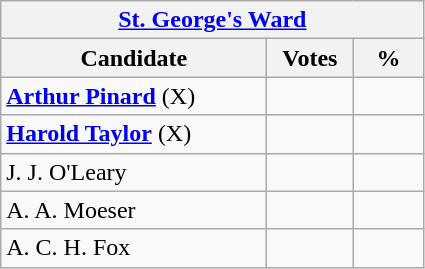<table class="wikitable">
<tr>
<th colspan="3"><a href='#'>St. George's Ward</a></th>
</tr>
<tr>
<th style="width: 170px">Candidate</th>
<th style="width: 50px">Votes</th>
<th style="width: 40px">%</th>
</tr>
<tr>
<td><strong><a href='#'>Arthur Pinard</a></strong> (X)</td>
<td></td>
<td></td>
</tr>
<tr>
<td><strong><a href='#'>Harold Taylor</a></strong> (X)</td>
<td></td>
<td></td>
</tr>
<tr>
<td>J. J. O'Leary</td>
<td></td>
<td></td>
</tr>
<tr>
<td>A. A. Moeser</td>
<td></td>
<td></td>
</tr>
<tr>
<td>A. C. H. Fox</td>
<td></td>
<td></td>
</tr>
</table>
